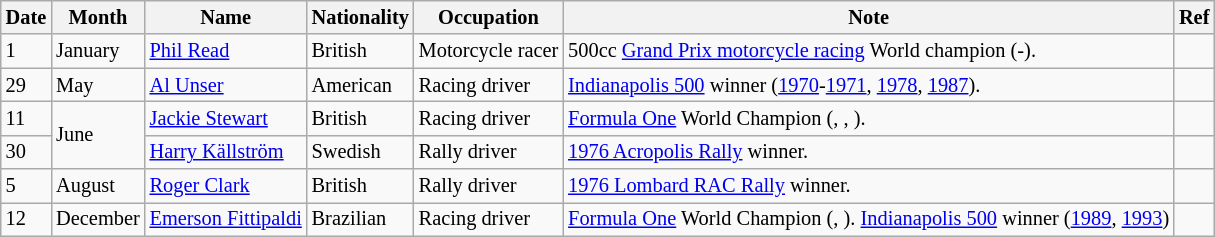<table class="wikitable" style="font-size:85%;">
<tr>
<th>Date</th>
<th>Month</th>
<th>Name</th>
<th>Nationality</th>
<th>Occupation</th>
<th>Note</th>
<th>Ref</th>
</tr>
<tr>
<td>1</td>
<td>January</td>
<td><a href='#'>Phil Read</a></td>
<td>British</td>
<td>Motorcycle racer</td>
<td>500cc <a href='#'>Grand Prix motorcycle racing</a> World champion (-).</td>
<td></td>
</tr>
<tr>
<td>29</td>
<td>May</td>
<td><a href='#'>Al Unser</a></td>
<td>American</td>
<td>Racing driver</td>
<td><a href='#'>Indianapolis 500</a> winner (<a href='#'>1970</a>-<a href='#'>1971</a>, <a href='#'>1978</a>, <a href='#'>1987</a>).</td>
<td></td>
</tr>
<tr>
<td>11</td>
<td rowspan=2>June</td>
<td><a href='#'>Jackie Stewart</a></td>
<td>British</td>
<td>Racing driver</td>
<td><a href='#'>Formula One</a> World Champion (, , ).</td>
<td></td>
</tr>
<tr>
<td>30</td>
<td><a href='#'>Harry Källström</a></td>
<td>Swedish</td>
<td>Rally driver</td>
<td><a href='#'>1976 Acropolis Rally</a> winner.</td>
<td></td>
</tr>
<tr>
<td>5</td>
<td>August</td>
<td><a href='#'>Roger Clark</a></td>
<td>British</td>
<td>Rally driver</td>
<td><a href='#'>1976 Lombard RAC Rally</a> winner.</td>
<td></td>
</tr>
<tr>
<td>12</td>
<td>December</td>
<td><a href='#'>Emerson Fittipaldi</a></td>
<td>Brazilian</td>
<td>Racing driver</td>
<td><a href='#'>Formula One</a> World Champion (, ). <a href='#'>Indianapolis 500</a> winner (<a href='#'>1989</a>, <a href='#'>1993</a>)</td>
<td></td>
</tr>
</table>
